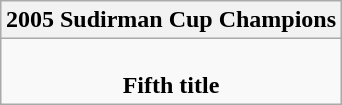<table class=wikitable style="text-align:center; margin:auto">
<tr>
<th>2005 Sudirman Cup Champions</th>
</tr>
<tr>
<td><strong></strong> <br> <strong>Fifth title</strong></td>
</tr>
</table>
